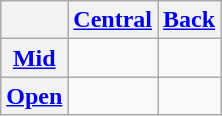<table class="wikitable" style="text-align:center">
<tr>
<th></th>
<th><a href='#'>Central</a></th>
<th><a href='#'>Back</a></th>
</tr>
<tr>
<th><a href='#'>Mid</a></th>
<td></td>
<td></td>
</tr>
<tr>
<th><a href='#'>Open</a></th>
<td></td>
<td></td>
</tr>
</table>
